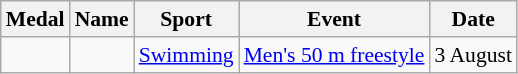<table class="wikitable sortable" style="font-size:90%">
<tr>
<th>Medal</th>
<th>Name</th>
<th>Sport</th>
<th>Event</th>
<th>Date</th>
</tr>
<tr>
<td></td>
<td></td>
<td><a href='#'>Swimming</a></td>
<td><a href='#'>Men's 50 m freestyle</a></td>
<td>3 August</td>
</tr>
</table>
